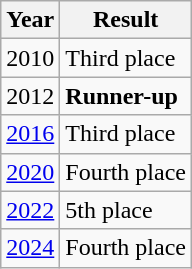<table class="wikitable">
<tr>
<th>Year</th>
<th>Result</th>
</tr>
<tr>
<td>2010</td>
<td> Third place</td>
</tr>
<tr>
<td>2012</td>
<td><strong> Runner-up</strong></td>
</tr>
<tr>
<td><a href='#'>2016</a></td>
<td> Third place</td>
</tr>
<tr>
<td><a href='#'>2020</a></td>
<td>Fourth place</td>
</tr>
<tr>
<td><a href='#'>2022</a></td>
<td>5th place</td>
</tr>
<tr>
<td><a href='#'>2024</a></td>
<td>Fourth place</td>
</tr>
</table>
